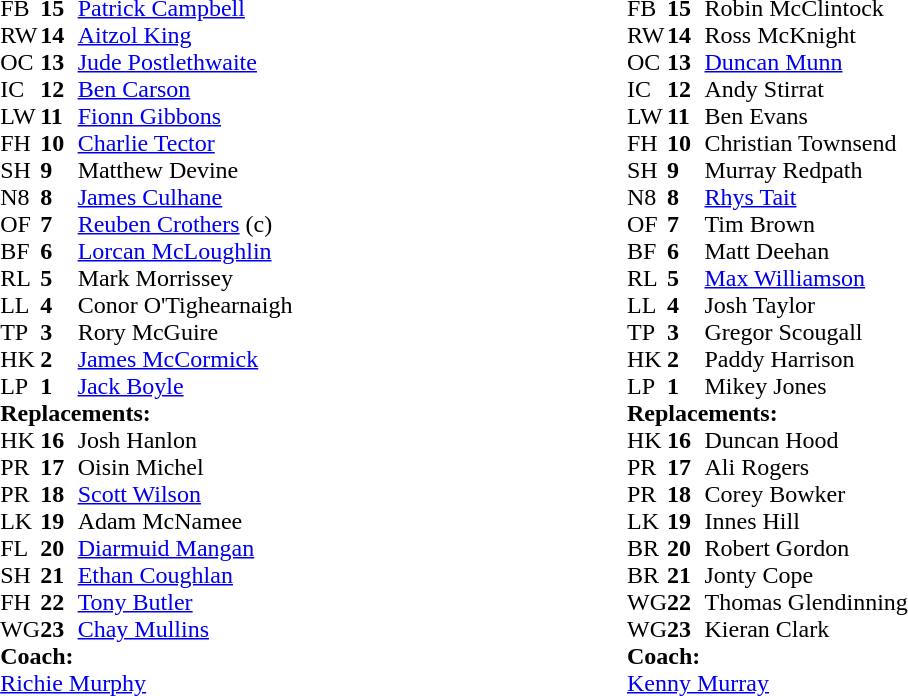<table style="width:100%">
<tr>
<td style="vertical-align:top; width:50%"><br><table cellspacing="0" cellpadding="0" style="margin:auto">
<tr>
<th width="25"></th>
<th width="25"></th>
</tr>
<tr>
<td>FB</td>
<td><strong>15</strong></td>
<td><a href='#'>Patrick Campbell</a></td>
<td></td>
<td></td>
</tr>
<tr>
<td>RW</td>
<td><strong>14</strong></td>
<td><a href='#'>Aitzol King</a></td>
</tr>
<tr>
<td>OC</td>
<td><strong>13</strong></td>
<td><a href='#'>Jude Postlethwaite</a></td>
<td></td>
</tr>
<tr>
<td>IC</td>
<td><strong>12</strong></td>
<td><a href='#'>Ben Carson</a></td>
</tr>
<tr>
<td>LW</td>
<td><strong>11</strong></td>
<td><a href='#'>Fionn Gibbons</a></td>
</tr>
<tr>
<td>FH</td>
<td><strong>10</strong></td>
<td><a href='#'>Charlie Tector</a></td>
<td></td>
<td></td>
</tr>
<tr>
<td>SH</td>
<td><strong>9</strong></td>
<td>Matthew Devine</td>
<td></td>
<td></td>
</tr>
<tr>
<td>N8</td>
<td><strong>8</strong></td>
<td><a href='#'>James Culhane</a></td>
<td></td>
<td></td>
</tr>
<tr>
<td>OF</td>
<td><strong>7</strong></td>
<td><a href='#'>Reuben Crothers</a> (c)</td>
</tr>
<tr>
<td>BF</td>
<td><strong>6</strong></td>
<td><a href='#'>Lorcan McLoughlin</a></td>
</tr>
<tr>
<td>RL</td>
<td><strong>5</strong></td>
<td>Mark Morrissey</td>
<td></td>
<td></td>
</tr>
<tr>
<td>LL</td>
<td><strong>4</strong></td>
<td>Conor O'Tighearnaigh</td>
</tr>
<tr>
<td>TP</td>
<td><strong>3</strong></td>
<td>Rory McGuire</td>
<td></td>
<td></td>
</tr>
<tr>
<td>HK</td>
<td><strong>2</strong></td>
<td><a href='#'>James McCormick</a></td>
<td></td>
<td></td>
</tr>
<tr>
<td>LP</td>
<td><strong>1</strong></td>
<td><a href='#'>Jack Boyle</a></td>
<td></td>
<td></td>
</tr>
<tr>
<td colspan="3"><strong>Replacements:</strong></td>
</tr>
<tr>
<td>HK</td>
<td><strong>16</strong></td>
<td>Josh Hanlon</td>
<td></td>
<td></td>
</tr>
<tr>
<td>PR</td>
<td><strong>17</strong></td>
<td>Oisin Michel</td>
<td></td>
<td></td>
</tr>
<tr>
<td>PR</td>
<td><strong>18</strong></td>
<td><a href='#'>Scott Wilson</a></td>
<td></td>
<td></td>
</tr>
<tr>
<td>LK</td>
<td><strong>19</strong></td>
<td>Adam McNamee</td>
<td></td>
<td></td>
</tr>
<tr>
<td>FL</td>
<td><strong>20</strong></td>
<td><a href='#'>Diarmuid Mangan</a></td>
<td></td>
<td></td>
</tr>
<tr>
<td>SH</td>
<td><strong>21</strong></td>
<td><a href='#'>Ethan Coughlan</a></td>
<td></td>
<td></td>
</tr>
<tr>
<td>FH</td>
<td><strong>22</strong></td>
<td><a href='#'>Tony Butler</a></td>
<td></td>
<td></td>
</tr>
<tr>
<td>WG</td>
<td><strong>23</strong></td>
<td><a href='#'>Chay Mullins</a></td>
<td></td>
<td></td>
</tr>
<tr>
<td colspan="3"><strong>Coach:</strong></td>
</tr>
<tr>
<td colspan="3"><a href='#'>Richie Murphy</a></td>
</tr>
</table>
</td>
<td style="vertical-align:top"></td>
<td style="vertical-align:top; width:50%"><br><table cellspacing="0" cellpadding="0">
<tr>
<th width="25"></th>
<th width="25"></th>
</tr>
<tr>
<td>FB</td>
<td><strong>15</strong></td>
<td>Robin McClintock</td>
<td></td>
<td></td>
</tr>
<tr>
<td>RW</td>
<td><strong>14</strong></td>
<td>Ross McKnight</td>
<td></td>
<td></td>
</tr>
<tr>
<td>OC</td>
<td><strong>13</strong></td>
<td><a href='#'>Duncan Munn</a></td>
</tr>
<tr>
<td>IC</td>
<td><strong>12</strong></td>
<td>Andy Stirrat</td>
</tr>
<tr>
<td>LW</td>
<td><strong>11</strong></td>
<td>Ben Evans</td>
</tr>
<tr>
<td>FH</td>
<td><strong>10</strong></td>
<td>Christian Townsend</td>
</tr>
<tr>
<td>SH</td>
<td><strong>9</strong></td>
<td>Murray Redpath</td>
<td></td>
<td></td>
</tr>
<tr>
<td>N8</td>
<td><strong>8</strong></td>
<td><a href='#'>Rhys Tait</a></td>
<td></td>
<td></td>
</tr>
<tr>
<td>OF</td>
<td><strong>7</strong></td>
<td>Tim Brown</td>
</tr>
<tr>
<td>BF</td>
<td><strong>6</strong></td>
<td>Matt Deehan</td>
<td></td>
<td></td>
</tr>
<tr>
<td>RL</td>
<td><strong>5</strong></td>
<td><a href='#'>Max Williamson</a></td>
</tr>
<tr>
<td>LL</td>
<td><strong>4</strong></td>
<td>Josh Taylor</td>
</tr>
<tr>
<td>TP</td>
<td><strong>3</strong></td>
<td>Gregor Scougall</td>
<td></td>
<td></td>
</tr>
<tr>
<td>HK</td>
<td><strong>2</strong></td>
<td>Paddy Harrison</td>
<td></td>
<td></td>
</tr>
<tr>
<td>LP</td>
<td><strong>1</strong></td>
<td>Mikey Jones</td>
<td></td>
<td></td>
</tr>
<tr>
<td colspan="3"><strong>Replacements:</strong></td>
</tr>
<tr>
<td>HK</td>
<td><strong>16</strong></td>
<td>Duncan Hood</td>
<td></td>
<td></td>
</tr>
<tr>
<td>PR</td>
<td><strong>17</strong></td>
<td>Ali Rogers</td>
<td></td>
<td></td>
</tr>
<tr>
<td>PR</td>
<td><strong>18</strong></td>
<td>Corey Bowker</td>
<td></td>
<td></td>
</tr>
<tr>
<td>LK</td>
<td><strong>19</strong></td>
<td>Innes Hill</td>
<td></td>
<td></td>
</tr>
<tr>
<td>BR</td>
<td><strong>20</strong></td>
<td>Robert Gordon</td>
<td></td>
<td></td>
</tr>
<tr>
<td>BR</td>
<td><strong>21</strong></td>
<td>Jonty Cope</td>
<td></td>
<td></td>
</tr>
<tr>
<td>WG</td>
<td><strong>22</strong></td>
<td>Thomas Glendinning</td>
<td></td>
<td></td>
</tr>
<tr>
<td>WG</td>
<td><strong>23</strong></td>
<td>Kieran Clark</td>
<td></td>
<td></td>
</tr>
<tr>
<td colspan="3"><strong>Coach:</strong></td>
</tr>
<tr>
<td colspan="3"><a href='#'>Kenny Murray</a></td>
</tr>
</table>
</td>
</tr>
</table>
